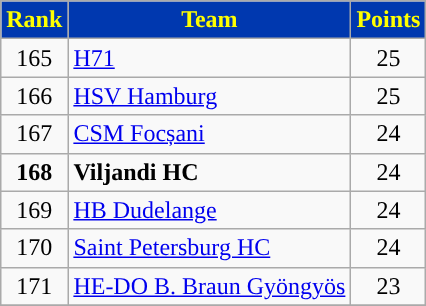<table class="wikitable" style="text-align: center">
<tr>
<th style="color:yellow; background:#0038AF">Rank</th>
<th style="color:yellow; background:#0038AF">Team</th>
<th style="color:yellow; background:#0038AF">Points</th>
</tr>
<tr>
<td>165</td>
<td align=left> <a href='#'>H71</a></td>
<td>25</td>
</tr>
<tr>
<td>166</td>
<td align=left> <a href='#'>HSV Hamburg</a></td>
<td>25</td>
</tr>
<tr>
<td>167</td>
<td align=left> <a href='#'>CSM Focșani</a></td>
<td>24</td>
</tr>
<tr>
<td><strong>168</strong></td>
<td align=left> <strong>Viljandi HC</strong></td>
<td>24</td>
</tr>
<tr>
<td>169</td>
<td align=left> <a href='#'>HB Dudelange</a></td>
<td>24</td>
</tr>
<tr>
<td>170</td>
<td align=left> <a href='#'>Saint Petersburg HC</a></td>
<td>24</td>
</tr>
<tr>
<td>171</td>
<td align=left> <a href='#'>HE-DO B. Braun Gyöngyös</a></td>
<td>23</td>
</tr>
<tr>
</tr>
</table>
